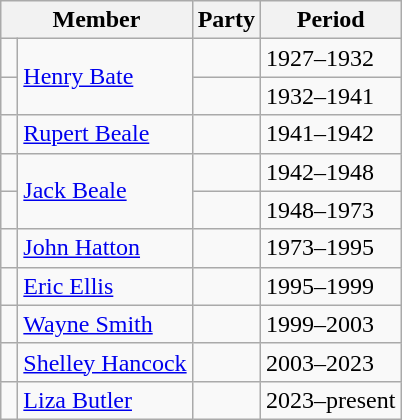<table class="wikitable">
<tr>
<th colspan="2">Member</th>
<th>Party</th>
<th>Period</th>
</tr>
<tr>
<td> </td>
<td rowspan="2"><a href='#'>Henry Bate</a></td>
<td></td>
<td>1927–1932</td>
</tr>
<tr>
<td> </td>
<td></td>
<td>1932–1941</td>
</tr>
<tr>
<td> </td>
<td><a href='#'>Rupert Beale</a></td>
<td></td>
<td>1941–1942</td>
</tr>
<tr>
<td> </td>
<td rowspan="2"><a href='#'>Jack Beale</a></td>
<td></td>
<td>1942–1948</td>
</tr>
<tr>
<td> </td>
<td></td>
<td>1948–1973</td>
</tr>
<tr>
<td> </td>
<td><a href='#'>John Hatton</a></td>
<td></td>
<td>1973–1995</td>
</tr>
<tr>
<td> </td>
<td><a href='#'>Eric Ellis</a></td>
<td></td>
<td>1995–1999</td>
</tr>
<tr>
<td> </td>
<td><a href='#'>Wayne Smith</a></td>
<td></td>
<td>1999–2003</td>
</tr>
<tr>
<td> </td>
<td><a href='#'>Shelley Hancock</a></td>
<td></td>
<td>2003–2023</td>
</tr>
<tr>
<td> </td>
<td><a href='#'>Liza Butler</a></td>
<td></td>
<td>2023–present</td>
</tr>
</table>
